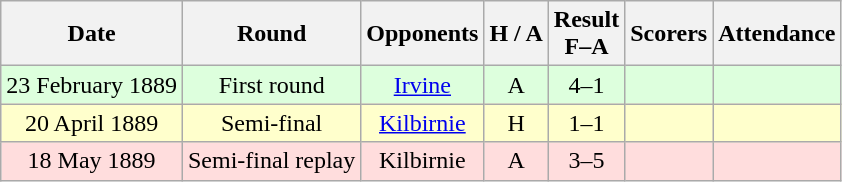<table class="wikitable" style="text-align:center">
<tr>
<th>Date</th>
<th>Round</th>
<th>Opponents</th>
<th>H / A</th>
<th>Result<br>F–A</th>
<th>Scorers</th>
<th>Attendance</th>
</tr>
<tr bgcolor=#ddffdd>
<td>23 February 1889</td>
<td>First round</td>
<td><a href='#'>Irvine</a></td>
<td>A</td>
<td>4–1</td>
<td></td>
<td></td>
</tr>
<tr bgcolor=#ffffcc>
<td>20 April 1889</td>
<td>Semi-final</td>
<td><a href='#'>Kilbirnie</a></td>
<td>H</td>
<td>1–1</td>
<td></td>
<td></td>
</tr>
<tr bgcolor=#ffdddd>
<td>18 May 1889</td>
<td>Semi-final replay</td>
<td>Kilbirnie</td>
<td>A</td>
<td>3–5</td>
<td></td>
<td></td>
</tr>
</table>
